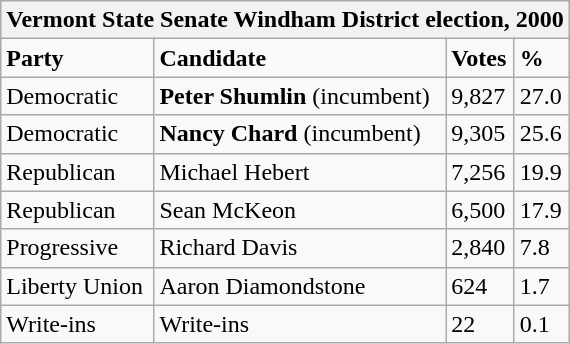<table class="wikitable">
<tr>
<th colspan="4">Vermont State Senate Windham District election, 2000</th>
</tr>
<tr>
<td><strong>Party</strong></td>
<td><strong>Candidate</strong></td>
<td><strong>Votes</strong></td>
<td><strong>%</strong></td>
</tr>
<tr>
<td>Democratic</td>
<td><strong>Peter Shumlin</strong> (incumbent)</td>
<td>9,827</td>
<td>27.0</td>
</tr>
<tr>
<td>Democratic</td>
<td><strong>Nancy Chard</strong> (incumbent)</td>
<td>9,305</td>
<td>25.6</td>
</tr>
<tr>
<td>Republican</td>
<td>Michael Hebert</td>
<td>7,256</td>
<td>19.9</td>
</tr>
<tr>
<td>Republican</td>
<td>Sean McKeon</td>
<td>6,500</td>
<td>17.9</td>
</tr>
<tr>
<td>Progressive</td>
<td>Richard Davis</td>
<td>2,840</td>
<td>7.8</td>
</tr>
<tr>
<td>Liberty Union</td>
<td>Aaron Diamondstone</td>
<td>624</td>
<td>1.7</td>
</tr>
<tr>
<td>Write-ins</td>
<td>Write-ins</td>
<td>22</td>
<td>0.1</td>
</tr>
</table>
